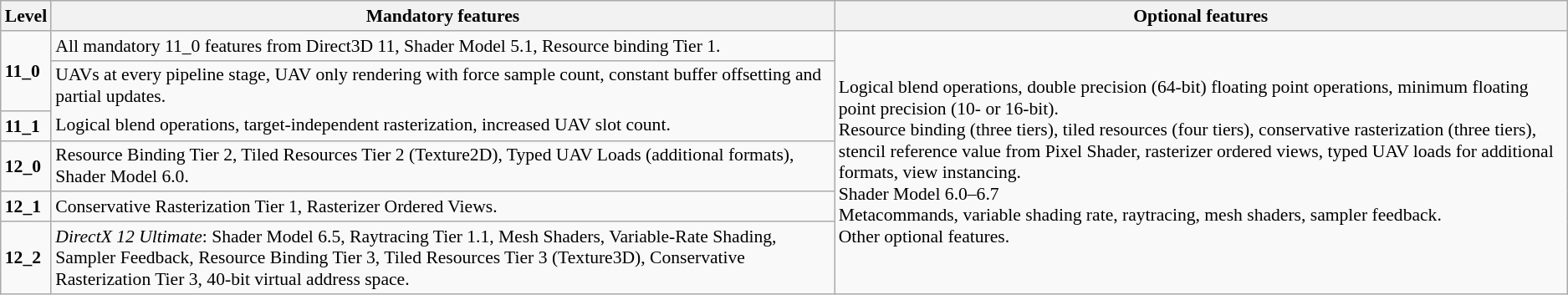<table class="wikitable" style="font-size: 90%">
<tr>
<th>Level</th>
<th style="width:50%;">Mandatory features</th>
<th>Optional features</th>
</tr>
<tr>
<td rowspan="2"><strong>11_0</strong></td>
<td>All mandatory 11_0 features from Direct3D 11, Shader Model 5.1, Resource binding Tier 1.</td>
<td rowspan="6">Logical blend operations, double precision (64-bit) floating point operations, minimum floating point precision (10- or 16-bit).<br>Resource binding (three tiers), tiled resources (four tiers), conservative rasterization (three tiers), stencil reference value from Pixel Shader, rasterizer ordered views, typed UAV loads for additional formats, view instancing.<br>Shader Model 6.0–6.7<br>Metacommands, variable shading rate, raytracing, mesh shaders, sampler feedback.<br>Other optional features.</td>
</tr>
<tr>
<td style="border-bottom-style:hidden">UAVs at every pipeline stage, UAV only rendering with force sample count, constant buffer offsetting and partial updates.</td>
</tr>
<tr>
<td><strong>11_1</strong></td>
<td style="border-top-style:hidden">Logical blend operations, target-independent rasterization, increased UAV slot count.</td>
</tr>
<tr>
<td><strong>12_0</strong></td>
<td>Resource Binding Tier 2, Tiled Resources Tier 2 (Texture2D), Typed UAV Loads (additional formats), Shader Model 6.0.</td>
</tr>
<tr>
<td><strong>12_1</strong></td>
<td>Conservative Rasterization Tier 1, Rasterizer Ordered Views.</td>
</tr>
<tr>
<td><strong>12_2</strong></td>
<td><em>DirectX 12 Ultimate</em>: Shader Model 6.5, Raytracing Tier 1.1, Mesh Shaders, Variable-Rate Shading, Sampler Feedback, Resource Binding Tier 3, Tiled Resources Tier 3 (Texture3D), Conservative Rasterization Tier 3, 40-bit virtual address space.</td>
</tr>
</table>
